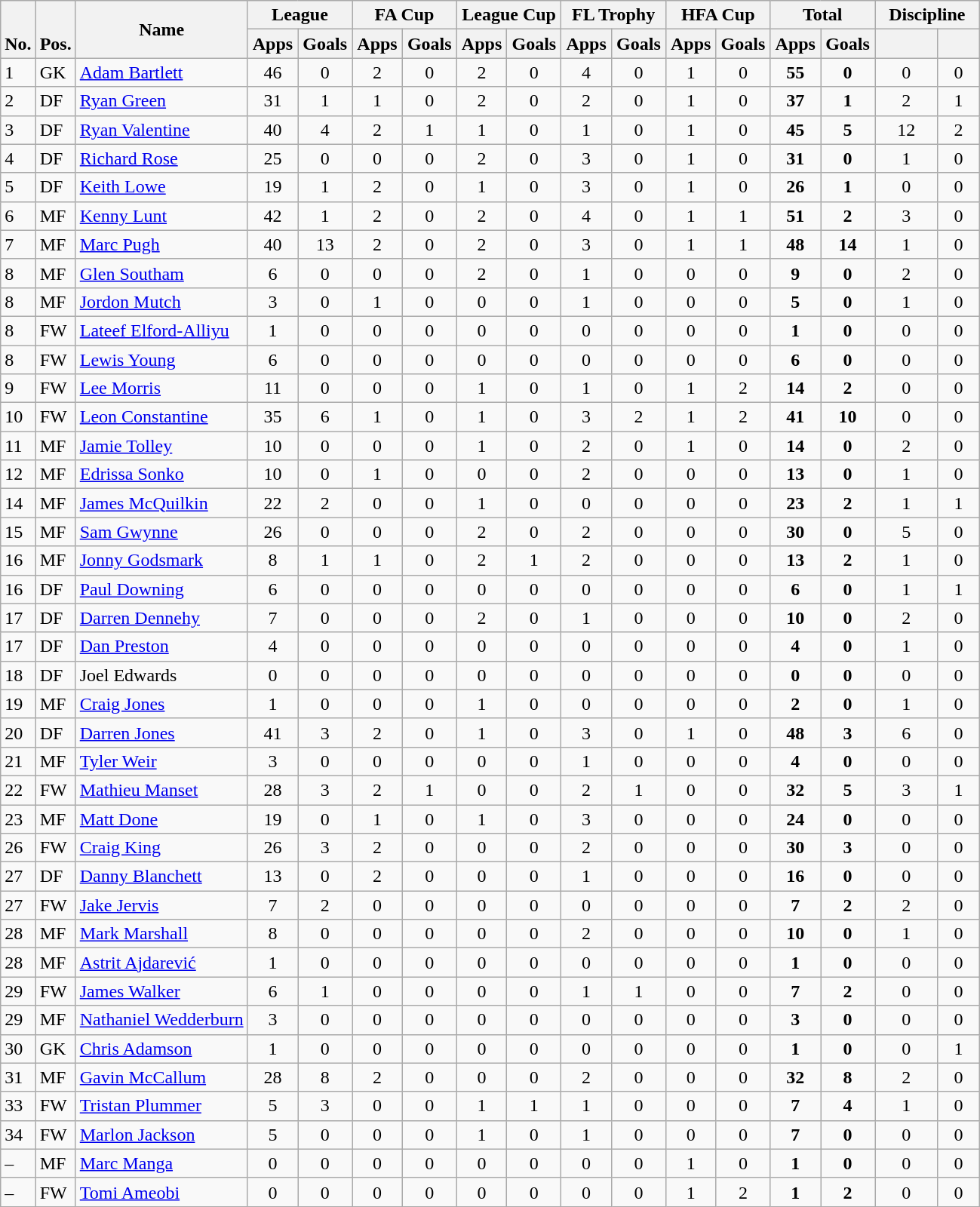<table class="wikitable" style="text-align:center">
<tr>
<th rowspan="2" valign="bottom">No.</th>
<th rowspan="2" valign="bottom">Pos.</th>
<th rowspan="2">Name</th>
<th colspan="2" width="85">League</th>
<th colspan="2" width="85">FA Cup</th>
<th colspan="2" width="85">League Cup</th>
<th colspan="2" width="85">FL Trophy</th>
<th colspan="2" width="85">HFA Cup</th>
<th colspan="2" width="85">Total</th>
<th colspan="2" width="85">Discipline</th>
</tr>
<tr>
<th>Apps</th>
<th>Goals</th>
<th>Apps</th>
<th>Goals</th>
<th>Apps</th>
<th>Goals</th>
<th>Apps</th>
<th>Goals</th>
<th>Apps</th>
<th>Goals</th>
<th>Apps</th>
<th>Goals</th>
<th></th>
<th></th>
</tr>
<tr>
<td align="left">1</td>
<td align="left">GK</td>
<td align="left"> <a href='#'>Adam Bartlett</a></td>
<td>46</td>
<td>0</td>
<td>2</td>
<td>0</td>
<td>2</td>
<td>0</td>
<td>4</td>
<td>0</td>
<td>1</td>
<td>0</td>
<td><strong>55</strong></td>
<td><strong>0</strong></td>
<td>0</td>
<td>0</td>
</tr>
<tr>
<td align="left">2</td>
<td align="left">DF</td>
<td align="left"> <a href='#'>Ryan Green</a></td>
<td>31</td>
<td>1</td>
<td>1</td>
<td>0</td>
<td>2</td>
<td>0</td>
<td>2</td>
<td>0</td>
<td>1</td>
<td>0</td>
<td><strong>37</strong></td>
<td><strong>1</strong></td>
<td>2</td>
<td>1</td>
</tr>
<tr>
<td align="left">3</td>
<td align="left">DF</td>
<td align="left"> <a href='#'>Ryan Valentine</a></td>
<td>40</td>
<td>4</td>
<td>2</td>
<td>1</td>
<td>1</td>
<td>0</td>
<td>1</td>
<td>0</td>
<td>1</td>
<td>0</td>
<td><strong>45</strong></td>
<td><strong>5</strong></td>
<td>12</td>
<td>2</td>
</tr>
<tr>
<td align="left">4</td>
<td align="left">DF</td>
<td align="left"> <a href='#'>Richard Rose</a></td>
<td>25</td>
<td>0</td>
<td>0</td>
<td>0</td>
<td>2</td>
<td>0</td>
<td>3</td>
<td>0</td>
<td>1</td>
<td>0</td>
<td><strong>31</strong></td>
<td><strong>0</strong></td>
<td>1</td>
<td>0</td>
</tr>
<tr>
<td align="left">5</td>
<td align="left">DF</td>
<td align="left"> <a href='#'>Keith Lowe</a></td>
<td>19</td>
<td>1</td>
<td>2</td>
<td>0</td>
<td>1</td>
<td>0</td>
<td>3</td>
<td>0</td>
<td>1</td>
<td>0</td>
<td><strong>26</strong></td>
<td><strong>1</strong></td>
<td>0</td>
<td>0</td>
</tr>
<tr>
<td align="left">6</td>
<td align="left">MF</td>
<td align="left"> <a href='#'>Kenny Lunt</a></td>
<td>42</td>
<td>1</td>
<td>2</td>
<td>0</td>
<td>2</td>
<td>0</td>
<td>4</td>
<td>0</td>
<td>1</td>
<td>1</td>
<td><strong>51</strong></td>
<td><strong>2</strong></td>
<td>3</td>
<td>0</td>
</tr>
<tr>
<td align="left">7</td>
<td align="left">MF</td>
<td align="left"> <a href='#'>Marc Pugh</a></td>
<td>40</td>
<td>13</td>
<td>2</td>
<td>0</td>
<td>2</td>
<td>0</td>
<td>3</td>
<td>0</td>
<td>1</td>
<td>1</td>
<td><strong>48</strong></td>
<td><strong>14</strong></td>
<td>1</td>
<td>0</td>
</tr>
<tr>
<td align="left">8</td>
<td align="left">MF</td>
<td align="left"> <a href='#'>Glen Southam</a></td>
<td>6</td>
<td>0</td>
<td>0</td>
<td>0</td>
<td>2</td>
<td>0</td>
<td>1</td>
<td>0</td>
<td>0</td>
<td>0</td>
<td><strong>9</strong></td>
<td><strong>0</strong></td>
<td>2</td>
<td>0</td>
</tr>
<tr>
<td align="left">8</td>
<td align="left">MF</td>
<td align="left"> <a href='#'>Jordon Mutch</a></td>
<td>3</td>
<td>0</td>
<td>1</td>
<td>0</td>
<td>0</td>
<td>0</td>
<td>1</td>
<td>0</td>
<td>0</td>
<td>0</td>
<td><strong>5</strong></td>
<td><strong>0</strong></td>
<td>1</td>
<td>0</td>
</tr>
<tr>
<td align="left">8</td>
<td align="left">FW</td>
<td align="left"> <a href='#'>Lateef Elford-Alliyu</a></td>
<td>1</td>
<td>0</td>
<td>0</td>
<td>0</td>
<td>0</td>
<td>0</td>
<td>0</td>
<td>0</td>
<td>0</td>
<td>0</td>
<td><strong>1</strong></td>
<td><strong>0</strong></td>
<td>0</td>
<td>0</td>
</tr>
<tr>
<td align="left">8</td>
<td align="left">FW</td>
<td align="left"> <a href='#'>Lewis Young</a></td>
<td>6</td>
<td>0</td>
<td>0</td>
<td>0</td>
<td>0</td>
<td>0</td>
<td>0</td>
<td>0</td>
<td>0</td>
<td>0</td>
<td><strong>6</strong></td>
<td><strong>0</strong></td>
<td>0</td>
<td>0</td>
</tr>
<tr>
<td align="left">9</td>
<td align="left">FW</td>
<td align="left"> <a href='#'>Lee Morris</a></td>
<td>11</td>
<td>0</td>
<td>0</td>
<td>0</td>
<td>1</td>
<td>0</td>
<td>1</td>
<td>0</td>
<td>1</td>
<td>2</td>
<td><strong>14</strong></td>
<td><strong>2</strong></td>
<td>0</td>
<td>0</td>
</tr>
<tr>
<td align="left">10</td>
<td align="left">FW</td>
<td align="left"> <a href='#'>Leon Constantine</a></td>
<td>35</td>
<td>6</td>
<td>1</td>
<td>0</td>
<td>1</td>
<td>0</td>
<td>3</td>
<td>2</td>
<td>1</td>
<td>2</td>
<td><strong>41</strong></td>
<td><strong>10</strong></td>
<td>0</td>
<td>0</td>
</tr>
<tr>
<td align="left">11</td>
<td align="left">MF</td>
<td align="left"> <a href='#'>Jamie Tolley</a></td>
<td>10</td>
<td>0</td>
<td>0</td>
<td>0</td>
<td>1</td>
<td>0</td>
<td>2</td>
<td>0</td>
<td>1</td>
<td>0</td>
<td><strong>14</strong></td>
<td><strong>0</strong></td>
<td>2</td>
<td>0</td>
</tr>
<tr>
<td align="left">12</td>
<td align="left">MF</td>
<td align="left"> <a href='#'>Edrissa Sonko</a></td>
<td>10</td>
<td>0</td>
<td>1</td>
<td>0</td>
<td>0</td>
<td>0</td>
<td>2</td>
<td>0</td>
<td>0</td>
<td>0</td>
<td><strong>13</strong></td>
<td><strong>0</strong></td>
<td>1</td>
<td>0</td>
</tr>
<tr>
<td align="left">14</td>
<td align="left">MF</td>
<td align="left"> <a href='#'>James McQuilkin</a></td>
<td>22</td>
<td>2</td>
<td>0</td>
<td>0</td>
<td>1</td>
<td>0</td>
<td>0</td>
<td>0</td>
<td>0</td>
<td>0</td>
<td><strong>23</strong></td>
<td><strong>2</strong></td>
<td>1</td>
<td>1</td>
</tr>
<tr>
<td align="left">15</td>
<td align="left">MF</td>
<td align="left"> <a href='#'>Sam Gwynne</a></td>
<td>26</td>
<td>0</td>
<td>0</td>
<td>0</td>
<td>2</td>
<td>0</td>
<td>2</td>
<td>0</td>
<td>0</td>
<td>0</td>
<td><strong>30</strong></td>
<td><strong>0</strong></td>
<td>5</td>
<td>0</td>
</tr>
<tr>
<td align="left">16</td>
<td align="left">MF</td>
<td align="left"> <a href='#'>Jonny Godsmark</a></td>
<td>8</td>
<td>1</td>
<td>1</td>
<td>0</td>
<td>2</td>
<td>1</td>
<td>2</td>
<td>0</td>
<td>0</td>
<td>0</td>
<td><strong>13</strong></td>
<td><strong>2</strong></td>
<td>1</td>
<td>0</td>
</tr>
<tr>
<td align="left">16</td>
<td align="left">DF</td>
<td align="left"> <a href='#'>Paul Downing</a></td>
<td>6</td>
<td>0</td>
<td>0</td>
<td>0</td>
<td>0</td>
<td>0</td>
<td>0</td>
<td>0</td>
<td>0</td>
<td>0</td>
<td><strong>6</strong></td>
<td><strong>0</strong></td>
<td>1</td>
<td>1</td>
</tr>
<tr>
<td align="left">17</td>
<td align="left">DF</td>
<td align="left"> <a href='#'>Darren Dennehy</a></td>
<td>7</td>
<td>0</td>
<td>0</td>
<td>0</td>
<td>2</td>
<td>0</td>
<td>1</td>
<td>0</td>
<td>0</td>
<td>0</td>
<td><strong>10</strong></td>
<td><strong>0</strong></td>
<td>2</td>
<td>0</td>
</tr>
<tr>
<td align="left">17</td>
<td align="left">DF</td>
<td align="left"> <a href='#'>Dan Preston</a></td>
<td>4</td>
<td>0</td>
<td>0</td>
<td>0</td>
<td>0</td>
<td>0</td>
<td>0</td>
<td>0</td>
<td>0</td>
<td>0</td>
<td><strong>4</strong></td>
<td><strong>0</strong></td>
<td>1</td>
<td>0</td>
</tr>
<tr>
<td align="left">18</td>
<td align="left">DF</td>
<td align="left"> Joel Edwards</td>
<td>0</td>
<td>0</td>
<td>0</td>
<td>0</td>
<td>0</td>
<td>0</td>
<td>0</td>
<td>0</td>
<td>0</td>
<td>0</td>
<td><strong>0</strong></td>
<td><strong>0</strong></td>
<td>0</td>
<td>0</td>
</tr>
<tr>
<td align="left">19</td>
<td align="left">MF</td>
<td align="left"> <a href='#'>Craig Jones</a></td>
<td>1</td>
<td>0</td>
<td>0</td>
<td>0</td>
<td>1</td>
<td>0</td>
<td>0</td>
<td>0</td>
<td>0</td>
<td>0</td>
<td><strong>2</strong></td>
<td><strong>0</strong></td>
<td>1</td>
<td>0</td>
</tr>
<tr>
<td align="left">20</td>
<td align="left">DF</td>
<td align="left"> <a href='#'>Darren Jones</a></td>
<td>41</td>
<td>3</td>
<td>2</td>
<td>0</td>
<td>1</td>
<td>0</td>
<td>3</td>
<td>0</td>
<td>1</td>
<td>0</td>
<td><strong>48</strong></td>
<td><strong>3</strong></td>
<td>6</td>
<td>0</td>
</tr>
<tr>
<td align="left">21</td>
<td align="left">MF</td>
<td align="left"> <a href='#'>Tyler Weir</a></td>
<td>3</td>
<td>0</td>
<td>0</td>
<td>0</td>
<td>0</td>
<td>0</td>
<td>1</td>
<td>0</td>
<td>0</td>
<td>0</td>
<td><strong>4</strong></td>
<td><strong>0</strong></td>
<td>0</td>
<td>0</td>
</tr>
<tr>
<td align="left">22</td>
<td align="left">FW</td>
<td align="left"> <a href='#'>Mathieu Manset</a></td>
<td>28</td>
<td>3</td>
<td>2</td>
<td>1</td>
<td>0</td>
<td>0</td>
<td>2</td>
<td>1</td>
<td>0</td>
<td>0</td>
<td><strong>32</strong></td>
<td><strong>5</strong></td>
<td>3</td>
<td>1</td>
</tr>
<tr>
<td align="left">23</td>
<td align="left">MF</td>
<td align="left"> <a href='#'>Matt Done</a></td>
<td>19</td>
<td>0</td>
<td>1</td>
<td>0</td>
<td>1</td>
<td>0</td>
<td>3</td>
<td>0</td>
<td>0</td>
<td>0</td>
<td><strong>24</strong></td>
<td><strong>0</strong></td>
<td>0</td>
<td>0</td>
</tr>
<tr>
<td align="left">26</td>
<td align="left">FW</td>
<td align="left"> <a href='#'>Craig King</a></td>
<td>26</td>
<td>3</td>
<td>2</td>
<td>0</td>
<td>0</td>
<td>0</td>
<td>2</td>
<td>0</td>
<td>0</td>
<td>0</td>
<td><strong>30</strong></td>
<td><strong>3</strong></td>
<td>0</td>
<td>0</td>
</tr>
<tr>
<td align="left">27</td>
<td align="left">DF</td>
<td align="left"> <a href='#'>Danny Blanchett</a></td>
<td>13</td>
<td>0</td>
<td>2</td>
<td>0</td>
<td>0</td>
<td>0</td>
<td>1</td>
<td>0</td>
<td>0</td>
<td>0</td>
<td><strong>16</strong></td>
<td><strong>0</strong></td>
<td>0</td>
<td>0</td>
</tr>
<tr>
<td align="left">27</td>
<td align="left">FW</td>
<td align="left"> <a href='#'>Jake Jervis</a></td>
<td>7</td>
<td>2</td>
<td>0</td>
<td>0</td>
<td>0</td>
<td>0</td>
<td>0</td>
<td>0</td>
<td>0</td>
<td>0</td>
<td><strong>7</strong></td>
<td><strong>2</strong></td>
<td>2</td>
<td>0</td>
</tr>
<tr>
<td align="left">28</td>
<td align="left">MF</td>
<td align="left"> <a href='#'>Mark Marshall</a></td>
<td>8</td>
<td>0</td>
<td>0</td>
<td>0</td>
<td>0</td>
<td>0</td>
<td>2</td>
<td>0</td>
<td>0</td>
<td>0</td>
<td><strong>10</strong></td>
<td><strong>0</strong></td>
<td>1</td>
<td>0</td>
</tr>
<tr>
<td align="left">28</td>
<td align="left">MF</td>
<td align="left"> <a href='#'>Astrit Ajdarević</a></td>
<td>1</td>
<td>0</td>
<td>0</td>
<td>0</td>
<td>0</td>
<td>0</td>
<td>0</td>
<td>0</td>
<td>0</td>
<td>0</td>
<td><strong>1</strong></td>
<td><strong>0</strong></td>
<td>0</td>
<td>0</td>
</tr>
<tr>
<td align="left">29</td>
<td align="left">FW</td>
<td align="left"> <a href='#'>James Walker</a></td>
<td>6</td>
<td>1</td>
<td>0</td>
<td>0</td>
<td>0</td>
<td>0</td>
<td>1</td>
<td>1</td>
<td>0</td>
<td>0</td>
<td><strong>7</strong></td>
<td><strong>2</strong></td>
<td>0</td>
<td>0</td>
</tr>
<tr>
<td align="left">29</td>
<td align="left">MF</td>
<td align="left"> <a href='#'>Nathaniel Wedderburn</a></td>
<td>3</td>
<td>0</td>
<td>0</td>
<td>0</td>
<td>0</td>
<td>0</td>
<td>0</td>
<td>0</td>
<td>0</td>
<td>0</td>
<td><strong>3</strong></td>
<td><strong>0</strong></td>
<td>0</td>
<td>0</td>
</tr>
<tr>
<td align="left">30</td>
<td align="left">GK</td>
<td align="left"> <a href='#'>Chris Adamson</a></td>
<td>1</td>
<td>0</td>
<td>0</td>
<td>0</td>
<td>0</td>
<td>0</td>
<td>0</td>
<td>0</td>
<td>0</td>
<td>0</td>
<td><strong>1</strong></td>
<td><strong>0</strong></td>
<td>0</td>
<td>1</td>
</tr>
<tr>
<td align="left">31</td>
<td align="left">MF</td>
<td align="left"> <a href='#'>Gavin McCallum</a></td>
<td>28</td>
<td>8</td>
<td>2</td>
<td>0</td>
<td>0</td>
<td>0</td>
<td>2</td>
<td>0</td>
<td>0</td>
<td>0</td>
<td><strong>32</strong></td>
<td><strong>8</strong></td>
<td>2</td>
<td>0</td>
</tr>
<tr>
<td align="left">33</td>
<td align="left">FW</td>
<td align="left"> <a href='#'>Tristan Plummer</a></td>
<td>5</td>
<td>3</td>
<td>0</td>
<td>0</td>
<td>1</td>
<td>1</td>
<td>1</td>
<td>0</td>
<td>0</td>
<td>0</td>
<td><strong>7</strong></td>
<td><strong>4</strong></td>
<td>1</td>
<td>0</td>
</tr>
<tr>
<td align="left">34</td>
<td align="left">FW</td>
<td align="left"> <a href='#'>Marlon Jackson</a></td>
<td>5</td>
<td>0</td>
<td>0</td>
<td>0</td>
<td>1</td>
<td>0</td>
<td>1</td>
<td>0</td>
<td>0</td>
<td>0</td>
<td><strong>7</strong></td>
<td><strong>0</strong></td>
<td>0</td>
<td>0</td>
</tr>
<tr>
<td align="left">–</td>
<td align="left">MF</td>
<td align="left"> <a href='#'>Marc Manga</a></td>
<td>0</td>
<td>0</td>
<td>0</td>
<td>0</td>
<td>0</td>
<td>0</td>
<td>0</td>
<td>0</td>
<td>1</td>
<td>0</td>
<td><strong>1</strong></td>
<td><strong>0</strong></td>
<td>0</td>
<td>0</td>
</tr>
<tr>
<td align="left">–</td>
<td align="left">FW</td>
<td align="left"> <a href='#'>Tomi Ameobi</a></td>
<td>0</td>
<td>0</td>
<td>0</td>
<td>0</td>
<td>0</td>
<td>0</td>
<td>0</td>
<td>0</td>
<td>1</td>
<td>2</td>
<td><strong>1</strong></td>
<td><strong>2</strong></td>
<td>0</td>
<td>0</td>
</tr>
</table>
